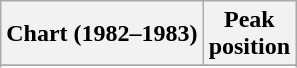<table class="wikitable sortable plainrowheaders" style="text-align:center">
<tr>
<th scope="col">Chart (1982–1983)</th>
<th scope="col">Peak<br>position</th>
</tr>
<tr>
</tr>
<tr>
</tr>
</table>
